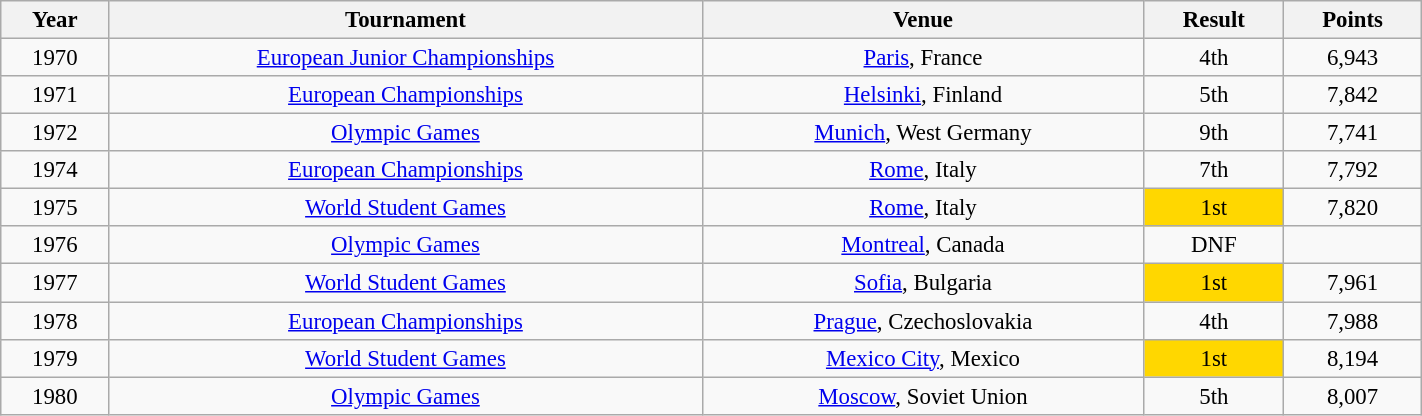<table class="wikitable" style=" text-align:center; font-size:95%;" width="75%">
<tr>
<th>Year</th>
<th>Tournament</th>
<th>Venue</th>
<th>Result</th>
<th>Points</th>
</tr>
<tr>
<td>1970</td>
<td><a href='#'>European Junior Championships</a></td>
<td><a href='#'>Paris</a>, France</td>
<td>4th</td>
<td>6,943</td>
</tr>
<tr>
<td>1971</td>
<td><a href='#'>European Championships</a></td>
<td><a href='#'>Helsinki</a>, Finland</td>
<td align="center">5th</td>
<td>7,842</td>
</tr>
<tr>
<td>1972</td>
<td><a href='#'>Olympic Games</a></td>
<td><a href='#'>Munich</a>, West Germany</td>
<td>9th</td>
<td>7,741</td>
</tr>
<tr>
<td>1974</td>
<td><a href='#'>European Championships</a></td>
<td><a href='#'>Rome</a>, Italy</td>
<td>7th</td>
<td>7,792</td>
</tr>
<tr>
<td>1975</td>
<td><a href='#'>World Student Games</a></td>
<td><a href='#'>Rome</a>, Italy</td>
<td bgcolor="gold">1st</td>
<td>7,820</td>
</tr>
<tr>
<td>1976</td>
<td><a href='#'>Olympic Games</a></td>
<td><a href='#'>Montreal</a>, Canada</td>
<td align="center">DNF</td>
<td></td>
</tr>
<tr>
<td>1977</td>
<td><a href='#'>World Student Games</a></td>
<td><a href='#'>Sofia</a>, Bulgaria</td>
<td bgcolor="gold">1st</td>
<td>7,961</td>
</tr>
<tr>
<td>1978</td>
<td><a href='#'>European Championships</a></td>
<td><a href='#'>Prague</a>, Czechoslovakia</td>
<td>4th</td>
<td>7,988</td>
</tr>
<tr>
<td>1979</td>
<td><a href='#'>World Student Games</a></td>
<td><a href='#'>Mexico City</a>, Mexico</td>
<td bgcolor="gold" align="center">1st</td>
<td>8,194</td>
</tr>
<tr>
<td>1980</td>
<td><a href='#'>Olympic Games</a></td>
<td><a href='#'>Moscow</a>, Soviet Union</td>
<td align="center">5th</td>
<td>8,007</td>
</tr>
</table>
